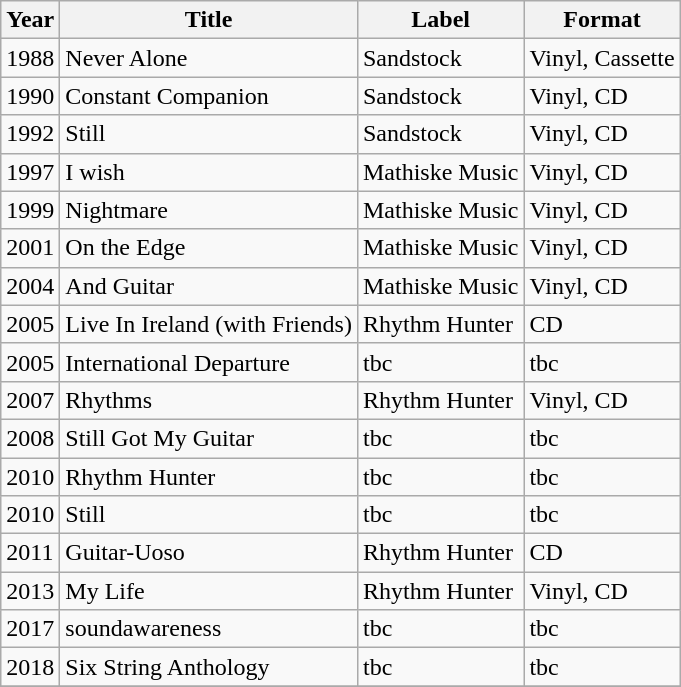<table class="wikitable sortable">
<tr>
<th>Year</th>
<th>Title</th>
<th>Label</th>
<th>Format</th>
</tr>
<tr>
<td>1988</td>
<td>Never Alone</td>
<td>Sandstock</td>
<td>Vinyl, Cassette</td>
</tr>
<tr>
<td>1990</td>
<td>Constant Companion</td>
<td>Sandstock</td>
<td>Vinyl, CD</td>
</tr>
<tr>
<td>1992</td>
<td>Still</td>
<td>Sandstock</td>
<td>Vinyl, CD</td>
</tr>
<tr>
<td>1997</td>
<td>I wish</td>
<td>Mathiske Music</td>
<td>Vinyl, CD</td>
</tr>
<tr>
<td>1999</td>
<td>Nightmare</td>
<td>Mathiske Music</td>
<td>Vinyl, CD</td>
</tr>
<tr>
<td>2001</td>
<td>On the Edge</td>
<td>Mathiske Music</td>
<td>Vinyl, CD</td>
</tr>
<tr>
<td>2004</td>
<td>And Guitar</td>
<td>Mathiske Music</td>
<td>Vinyl, CD</td>
</tr>
<tr>
<td>2005</td>
<td>Live In Ireland (with Friends)</td>
<td>Rhythm Hunter</td>
<td>CD</td>
</tr>
<tr>
<td>2005</td>
<td>International Departure</td>
<td>tbc</td>
<td>tbc</td>
</tr>
<tr>
<td>2007</td>
<td>Rhythms</td>
<td>Rhythm Hunter</td>
<td>Vinyl, CD</td>
</tr>
<tr>
<td>2008</td>
<td>Still Got My Guitar</td>
<td>tbc</td>
<td>tbc</td>
</tr>
<tr>
<td>2010</td>
<td>Rhythm Hunter</td>
<td>tbc</td>
<td>tbc</td>
</tr>
<tr>
<td>2010</td>
<td>Still</td>
<td>tbc</td>
<td>tbc</td>
</tr>
<tr>
<td>2011</td>
<td>Guitar-Uoso</td>
<td>Rhythm Hunter</td>
<td>CD</td>
</tr>
<tr>
<td>2013</td>
<td>My Life</td>
<td>Rhythm Hunter</td>
<td>Vinyl, CD</td>
</tr>
<tr>
<td>2017</td>
<td>soundawareness</td>
<td>tbc</td>
<td>tbc</td>
</tr>
<tr>
<td>2018</td>
<td>Six String Anthology</td>
<td>tbc</td>
<td>tbc</td>
</tr>
<tr>
</tr>
</table>
